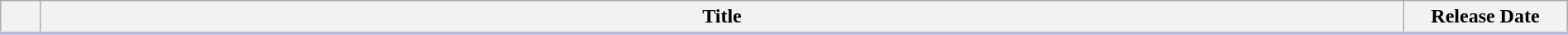<table class="wikitable" style="width:100%; margin:auto; background:#FFF;">
<tr style="border-bottom: 3px solid #CCF">
<th style="width:25px;"></th>
<th>Title</th>
<th style="width:125px;">Release Date</th>
</tr>
<tr>
</tr>
</table>
